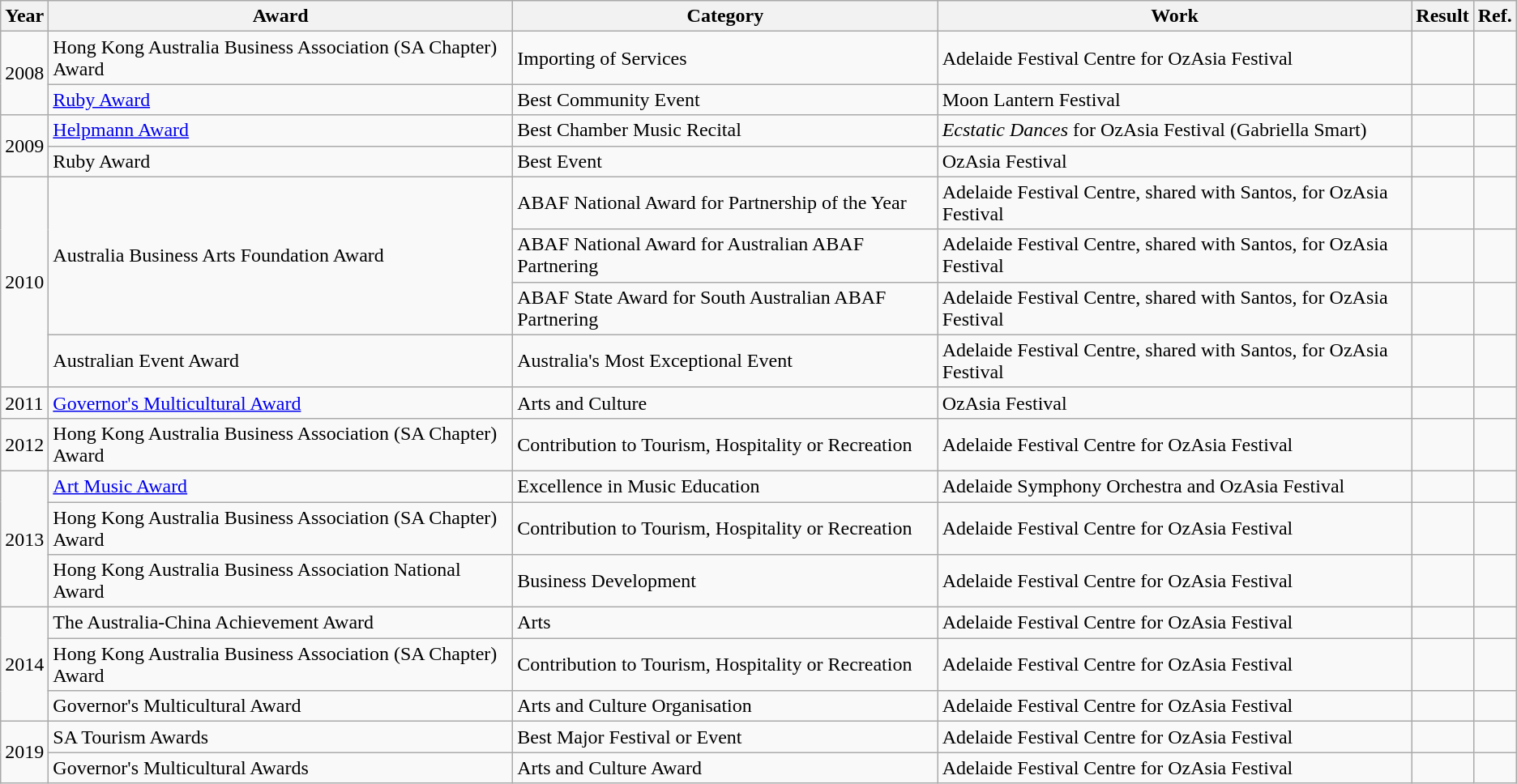<table class="wikitable">
<tr>
<th>Year</th>
<th>Award</th>
<th>Category</th>
<th>Work</th>
<th>Result</th>
<th>Ref.</th>
</tr>
<tr>
<td rowspan="2">2008</td>
<td>Hong Kong Australia Business Association (SA Chapter) Award</td>
<td>Importing of Services</td>
<td>Adelaide Festival Centre for OzAsia Festival</td>
<td></td>
<td></td>
</tr>
<tr>
<td><a href='#'>Ruby Award</a></td>
<td>Best Community Event</td>
<td>Moon Lantern Festival</td>
<td></td>
<td></td>
</tr>
<tr>
<td rowspan="2">2009</td>
<td><a href='#'>Helpmann Award</a></td>
<td>Best Chamber Music Recital</td>
<td><em>Ecstatic Dances</em> for OzAsia Festival (Gabriella Smart)</td>
<td></td>
<td></td>
</tr>
<tr>
<td>Ruby Award</td>
<td>Best Event</td>
<td>OzAsia Festival</td>
<td></td>
<td></td>
</tr>
<tr>
<td rowspan="4">2010</td>
<td rowspan="3">Australia Business Arts Foundation Award</td>
<td>ABAF National Award for Partnership of the Year</td>
<td>Adelaide Festival Centre, shared with Santos, for OzAsia Festival</td>
<td></td>
<td></td>
</tr>
<tr>
<td>ABAF National Award for Australian ABAF Partnering</td>
<td>Adelaide Festival Centre, shared with Santos, for OzAsia Festival</td>
<td></td>
<td></td>
</tr>
<tr>
<td>ABAF State Award for South Australian ABAF Partnering</td>
<td>Adelaide Festival Centre, shared with Santos, for OzAsia Festival</td>
<td></td>
<td></td>
</tr>
<tr>
<td>Australian Event Award</td>
<td>Australia's Most Exceptional Event</td>
<td>Adelaide Festival Centre, shared with Santos, for OzAsia Festival</td>
<td></td>
<td></td>
</tr>
<tr>
<td>2011</td>
<td><a href='#'>Governor's  Multicultural Award</a></td>
<td>Arts and Culture</td>
<td>OzAsia Festival</td>
<td></td>
<td></td>
</tr>
<tr>
<td>2012</td>
<td>Hong Kong Australia Business Association (SA Chapter) Award</td>
<td>Contribution to Tourism, Hospitality or Recreation</td>
<td>Adelaide Festival Centre for OzAsia Festival</td>
<td></td>
<td></td>
</tr>
<tr>
<td rowspan="3">2013</td>
<td><a href='#'>Art Music Award</a></td>
<td>Excellence in Music Education</td>
<td>Adelaide Symphony Orchestra and OzAsia Festival</td>
<td></td>
<td></td>
</tr>
<tr>
<td>Hong Kong Australia Business Association (SA Chapter) Award</td>
<td>Contribution to Tourism, Hospitality or Recreation</td>
<td>Adelaide Festival Centre for OzAsia Festival</td>
<td></td>
<td></td>
</tr>
<tr>
<td>Hong Kong Australia Business Association National Award</td>
<td>Business Development</td>
<td>Adelaide Festival Centre for OzAsia Festival</td>
<td></td>
<td></td>
</tr>
<tr>
<td rowspan="3">2014</td>
<td>The Australia-China Achievement Award</td>
<td>Arts</td>
<td>Adelaide Festival Centre for OzAsia Festival</td>
<td></td>
<td></td>
</tr>
<tr>
<td>Hong Kong Australia Business Association (SA Chapter) Award</td>
<td>Contribution to Tourism, Hospitality or Recreation</td>
<td>Adelaide Festival Centre for OzAsia Festival</td>
<td></td>
<td></td>
</tr>
<tr>
<td>Governor's  Multicultural Award</td>
<td>Arts and Culture Organisation</td>
<td>Adelaide Festival Centre for OzAsia Festival</td>
<td></td>
<td></td>
</tr>
<tr>
<td rowspan="3">2019</td>
<td>SA Tourism Awards</td>
<td>Best Major Festival or Event</td>
<td>Adelaide Festival Centre for OzAsia Festival</td>
<td></td>
<td></td>
</tr>
<tr>
<td>Governor's Multicultural Awards</td>
<td>Arts and Culture Award</td>
<td>Adelaide Festival Centre for OzAsia Festival</td>
<td></td>
<td></td>
</tr>
</table>
